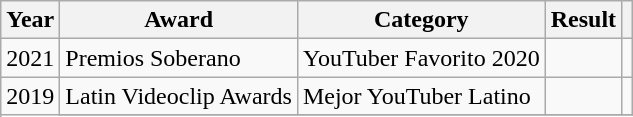<table class="wikitable">
<tr>
<th>Year</th>
<th>Award</th>
<th>Category</th>
<th>Result</th>
<th></th>
</tr>
<tr>
<td>2021</td>
<td>Premios Soberano</td>
<td>YouTuber Favorito 2020</td>
<td></td>
<td></td>
</tr>
<tr>
<td rowspan="2">2019</td>
<td>Latin Videoclip Awards</td>
<td>Mejor YouTuber Latino</td>
<td></td>
<td></td>
</tr>
<tr>
</tr>
</table>
